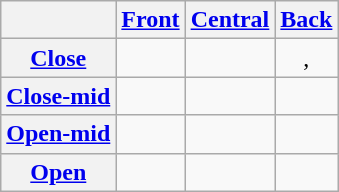<table class="wikitable" style="text-align:center">
<tr>
<th></th>
<th><a href='#'>Front</a></th>
<th><a href='#'>Central</a></th>
<th><a href='#'>Back</a></th>
</tr>
<tr>
<th><a href='#'>Close</a></th>
<td> </td>
<td></td>
<td> ,  </td>
</tr>
<tr>
<th><a href='#'>Close-mid</a></th>
<td> </td>
<td></td>
<td> </td>
</tr>
<tr>
<th><a href='#'>Open-mid</a></th>
<td> </td>
<td></td>
<td> </td>
</tr>
<tr>
<th><a href='#'>Open</a></th>
<td></td>
<td> </td>
<td></td>
</tr>
</table>
